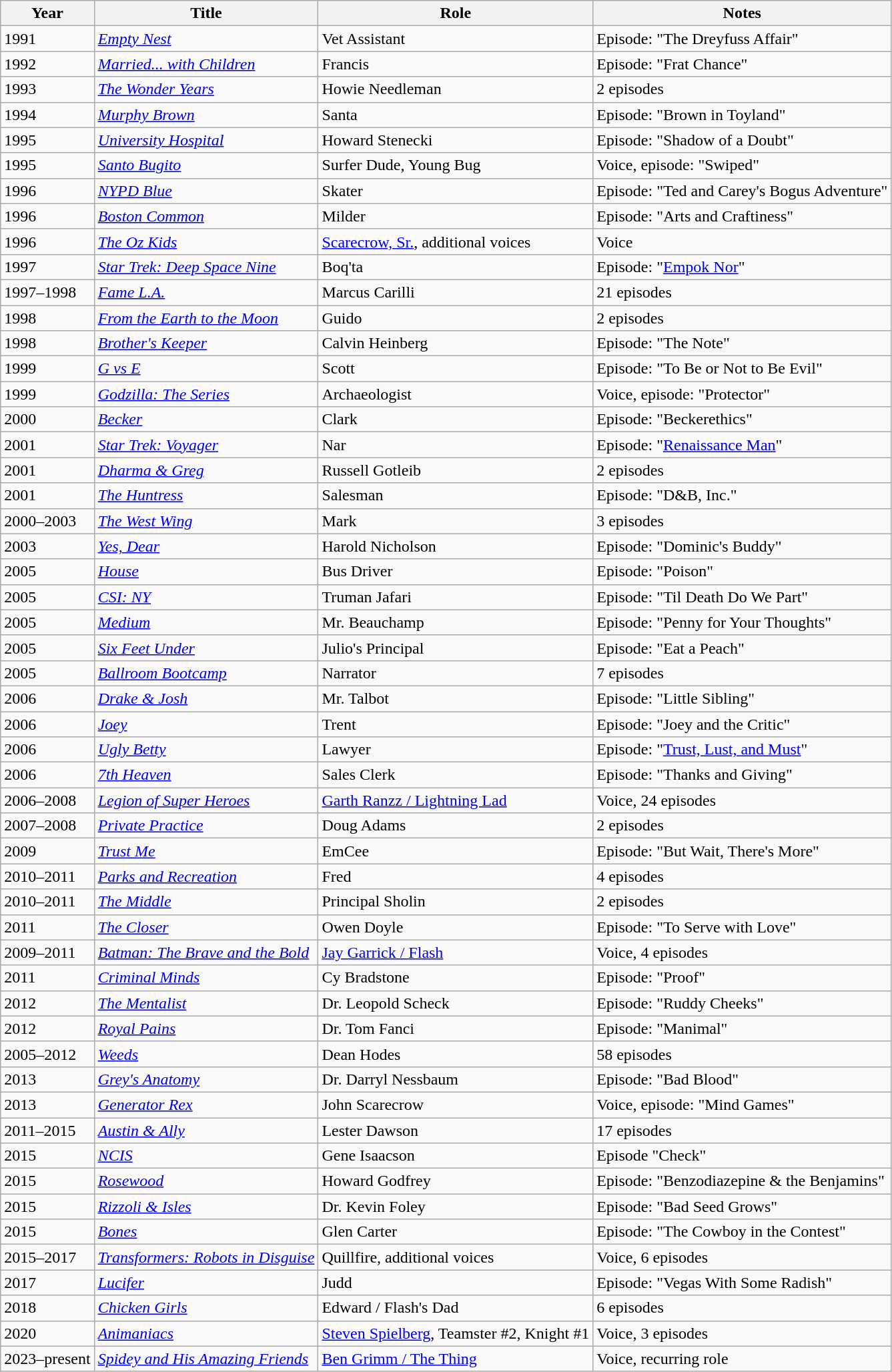<table class="wikitable sortable plainrowheaders">
<tr>
<th scope="col">Year</th>
<th scope="col">Title</th>
<th scope="col">Role</th>
<th scope="col">Notes</th>
</tr>
<tr>
<td>1991</td>
<td><em><a href='#'>Empty Nest</a></em></td>
<td>Vet Assistant</td>
<td>Episode: "The Dreyfuss Affair"</td>
</tr>
<tr>
<td>1992</td>
<td><em><a href='#'>Married... with Children</a></em></td>
<td>Francis</td>
<td>Episode: "Frat Chance"</td>
</tr>
<tr>
<td>1993</td>
<td><em><a href='#'>The Wonder Years</a></em></td>
<td>Howie Needleman</td>
<td>2 episodes</td>
</tr>
<tr>
<td>1994</td>
<td><em><a href='#'>Murphy Brown</a></em></td>
<td>Santa</td>
<td>Episode: "Brown in Toyland"</td>
</tr>
<tr>
<td>1995</td>
<td><em><a href='#'>University Hospital</a></em></td>
<td>Howard Stenecki</td>
<td>Episode: "Shadow of a Doubt"</td>
</tr>
<tr>
<td>1995</td>
<td><em><a href='#'>Santo Bugito</a></em></td>
<td>Surfer Dude, Young Bug</td>
<td>Voice, episode: "Swiped"</td>
</tr>
<tr>
<td>1996</td>
<td><em><a href='#'>NYPD Blue</a></em></td>
<td>Skater</td>
<td>Episode: "Ted and Carey's Bogus Adventure"</td>
</tr>
<tr>
<td>1996</td>
<td><em><a href='#'>Boston Common</a></em></td>
<td>Milder</td>
<td>Episode: "Arts and Craftiness"</td>
</tr>
<tr>
<td>1996</td>
<td><em><a href='#'>The Oz Kids</a></em></td>
<td><a href='#'>Scarecrow, Sr.</a>, additional voices</td>
<td>Voice</td>
</tr>
<tr>
<td>1997</td>
<td><em><a href='#'>Star Trek: Deep Space Nine</a></em></td>
<td>Boq'ta</td>
<td>Episode: "<a href='#'>Empok Nor</a>"</td>
</tr>
<tr>
<td>1997–1998</td>
<td><em><a href='#'>Fame L.A.</a></em></td>
<td>Marcus Carilli</td>
<td>21 episodes</td>
</tr>
<tr>
<td>1998</td>
<td><em><a href='#'>From the Earth to the Moon</a></em></td>
<td>Guido</td>
<td>2 episodes</td>
</tr>
<tr>
<td>1998</td>
<td><em><a href='#'>Brother's Keeper</a></em></td>
<td>Calvin Heinberg</td>
<td>Episode: "The Note"</td>
</tr>
<tr>
<td>1999</td>
<td><em><a href='#'>G vs E</a></em></td>
<td>Scott</td>
<td>Episode: "To Be or Not to Be Evil"</td>
</tr>
<tr>
<td>1999</td>
<td><em><a href='#'>Godzilla: The Series</a></em></td>
<td>Archaeologist</td>
<td>Voice, episode: "Protector"</td>
</tr>
<tr>
<td>2000</td>
<td><em><a href='#'>Becker</a></em></td>
<td>Clark</td>
<td>Episode: "Beckerethics"</td>
</tr>
<tr>
<td>2001</td>
<td><em><a href='#'>Star Trek: Voyager</a></em></td>
<td>Nar</td>
<td>Episode: "<a href='#'>Renaissance Man</a>"</td>
</tr>
<tr>
<td>2001</td>
<td><em><a href='#'>Dharma & Greg</a></em></td>
<td>Russell Gotleib</td>
<td>2 episodes</td>
</tr>
<tr>
<td>2001</td>
<td><em><a href='#'>The Huntress</a></em></td>
<td>Salesman</td>
<td>Episode: "D&B, Inc."</td>
</tr>
<tr>
<td>2000–2003</td>
<td><em><a href='#'>The West Wing</a></em></td>
<td>Mark</td>
<td>3 episodes</td>
</tr>
<tr>
<td>2003</td>
<td><em><a href='#'>Yes, Dear</a></em></td>
<td>Harold Nicholson</td>
<td>Episode: "Dominic's Buddy"</td>
</tr>
<tr>
<td>2005</td>
<td><em><a href='#'>House</a></em></td>
<td>Bus Driver</td>
<td>Episode: "Poison"</td>
</tr>
<tr>
<td>2005</td>
<td><em><a href='#'>CSI: NY</a></em></td>
<td>Truman Jafari</td>
<td>Episode: "Til Death Do We Part"</td>
</tr>
<tr>
<td>2005</td>
<td><em><a href='#'>Medium</a></em></td>
<td>Mr. Beauchamp</td>
<td>Episode: "Penny for Your Thoughts"</td>
</tr>
<tr>
<td>2005</td>
<td><em><a href='#'>Six Feet Under</a></em></td>
<td>Julio's Principal</td>
<td>Episode: "Eat a Peach"</td>
</tr>
<tr>
<td>2005</td>
<td><em><a href='#'>Ballroom Bootcamp</a></em></td>
<td>Narrator</td>
<td>7 episodes</td>
</tr>
<tr>
<td>2006</td>
<td><em><a href='#'>Drake & Josh</a></em></td>
<td>Mr. Talbot</td>
<td>Episode: "Little Sibling"</td>
</tr>
<tr>
<td>2006</td>
<td><em><a href='#'>Joey</a></em></td>
<td>Trent</td>
<td>Episode: "Joey and the Critic"</td>
</tr>
<tr>
<td>2006</td>
<td><em><a href='#'>Ugly Betty</a></em></td>
<td>Lawyer</td>
<td>Episode: "<a href='#'>Trust, Lust, and Must</a>"</td>
</tr>
<tr>
<td>2006</td>
<td><em><a href='#'>7th Heaven</a></em></td>
<td>Sales Clerk</td>
<td>Episode: "Thanks and Giving"</td>
</tr>
<tr>
<td>2006–2008</td>
<td><em><a href='#'>Legion of Super Heroes</a></em></td>
<td><a href='#'>Garth Ranzz / Lightning Lad</a></td>
<td>Voice, 24 episodes</td>
</tr>
<tr>
<td>2007–2008</td>
<td><em><a href='#'>Private Practice</a></em></td>
<td>Doug Adams</td>
<td>2 episodes</td>
</tr>
<tr>
<td>2009</td>
<td><em><a href='#'>Trust Me</a></em></td>
<td>EmCee</td>
<td>Episode: "But Wait, There's More"</td>
</tr>
<tr>
<td>2010–2011</td>
<td><em><a href='#'>Parks and Recreation</a></em></td>
<td>Fred</td>
<td>4 episodes</td>
</tr>
<tr>
<td>2010–2011</td>
<td><em><a href='#'>The Middle</a></em></td>
<td>Principal Sholin</td>
<td>2 episodes</td>
</tr>
<tr>
<td>2011</td>
<td><em><a href='#'>The Closer</a></em></td>
<td>Owen Doyle</td>
<td>Episode: "To Serve with Love"</td>
</tr>
<tr>
<td>2009–2011</td>
<td><em><a href='#'>Batman: The Brave and the Bold</a></em></td>
<td><a href='#'>Jay Garrick / Flash</a></td>
<td>Voice, 4 episodes</td>
</tr>
<tr>
<td>2011</td>
<td><em><a href='#'>Criminal Minds</a></em></td>
<td>Cy Bradstone</td>
<td>Episode: "Proof"</td>
</tr>
<tr>
<td>2012</td>
<td><em><a href='#'>The Mentalist</a></em></td>
<td>Dr. Leopold Scheck</td>
<td>Episode: "Ruddy Cheeks"</td>
</tr>
<tr>
<td>2012</td>
<td><em><a href='#'>Royal Pains</a></em></td>
<td>Dr. Tom Fanci</td>
<td>Episode: "Manimal"</td>
</tr>
<tr>
<td>2005–2012</td>
<td><em><a href='#'>Weeds</a></em></td>
<td>Dean Hodes</td>
<td>58 episodes</td>
</tr>
<tr>
<td>2013</td>
<td><em><a href='#'>Grey's Anatomy</a></em></td>
<td>Dr. Darryl Nessbaum</td>
<td>Episode: "Bad Blood"</td>
</tr>
<tr>
<td>2013</td>
<td><em><a href='#'>Generator Rex</a></em></td>
<td>John Scarecrow</td>
<td>Voice, episode: "Mind Games"</td>
</tr>
<tr>
<td>2011–2015</td>
<td><em><a href='#'>Austin & Ally</a></em></td>
<td>Lester Dawson</td>
<td>17 episodes</td>
</tr>
<tr>
<td>2015</td>
<td><em><a href='#'>NCIS</a></em></td>
<td>Gene Isaacson</td>
<td>Episode "Check"</td>
</tr>
<tr>
<td>2015</td>
<td><em><a href='#'>Rosewood</a></em></td>
<td>Howard Godfrey</td>
<td>Episode: "Benzodiazepine & the Benjamins"</td>
</tr>
<tr>
<td>2015</td>
<td><em><a href='#'>Rizzoli & Isles</a></em></td>
<td>Dr. Kevin Foley</td>
<td>Episode: "Bad Seed Grows"</td>
</tr>
<tr>
<td>2015</td>
<td><em><a href='#'>Bones</a></em></td>
<td>Glen Carter</td>
<td>Episode: "The Cowboy in the Contest"</td>
</tr>
<tr>
<td>2015–2017</td>
<td><em><a href='#'>Transformers: Robots in Disguise</a></em></td>
<td>Quillfire, additional voices</td>
<td>Voice, 6 episodes</td>
</tr>
<tr>
<td>2017</td>
<td><em><a href='#'>Lucifer</a></em></td>
<td>Judd</td>
<td>Episode: "Vegas With Some Radish"</td>
</tr>
<tr>
<td>2018</td>
<td><em><a href='#'>Chicken Girls</a></em></td>
<td>Edward / Flash's Dad</td>
<td>6 episodes</td>
</tr>
<tr>
<td>2020</td>
<td><em><a href='#'>Animaniacs</a></em></td>
<td><a href='#'>Steven Spielberg</a>, Teamster #2, Knight #1</td>
<td>Voice, 3 episodes</td>
</tr>
<tr>
<td>2023–present</td>
<td><em><a href='#'>Spidey and His Amazing Friends</a></em></td>
<td><a href='#'>Ben Grimm / The Thing</a></td>
<td>Voice, recurring role</td>
</tr>
</table>
